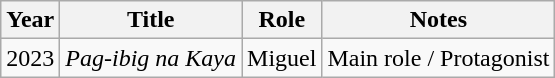<table class="wikitable">
<tr>
<th>Year</th>
<th>Title</th>
<th>Role</th>
<th>Notes</th>
</tr>
<tr>
<td>2023</td>
<td><em>Pag-ibig na Kaya</em></td>
<td>Miguel</td>
<td>Main role / Protagonist</td>
</tr>
</table>
